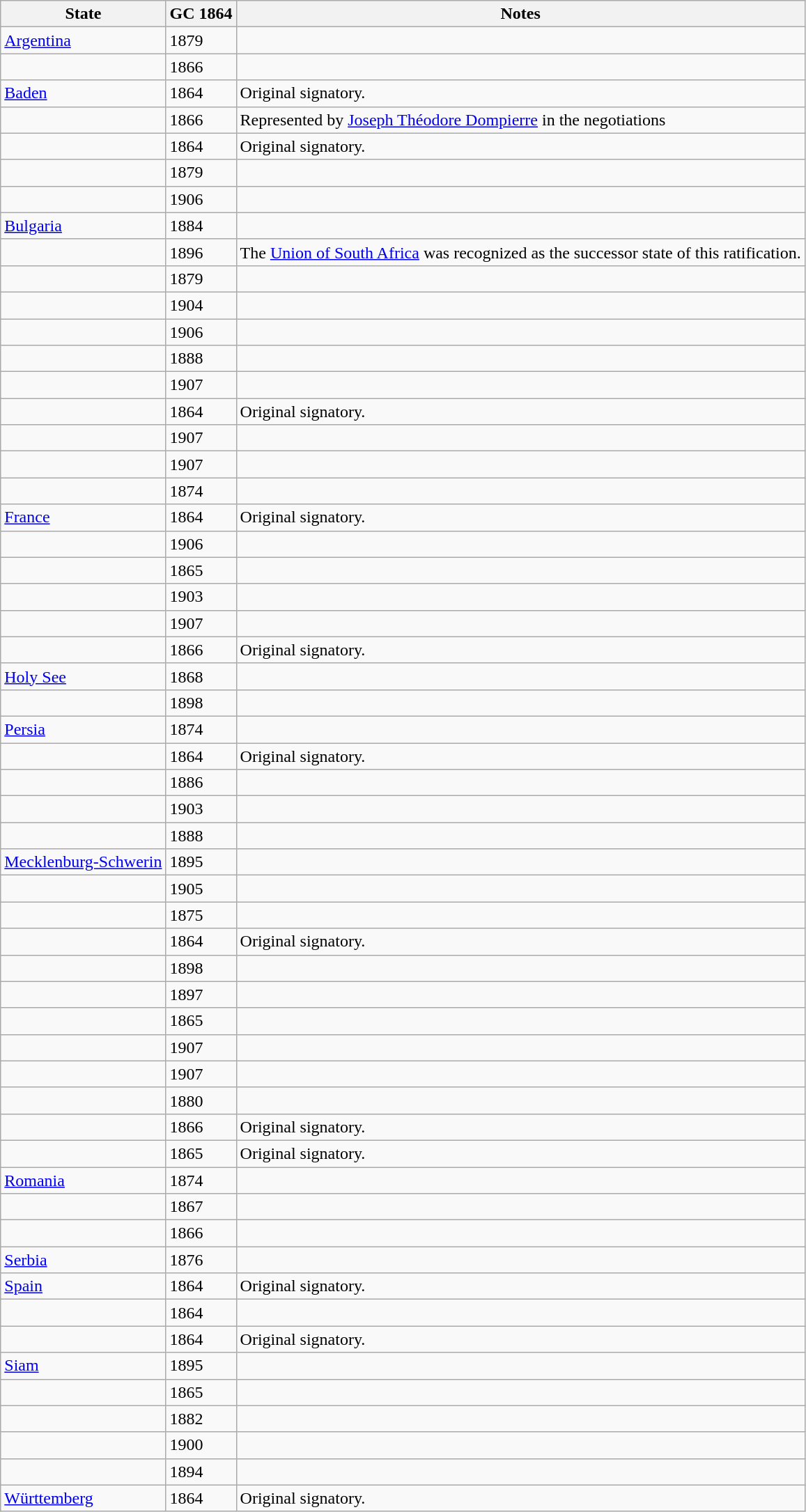<table class="wikitable sortable">
<tr>
<th>State</th>
<th>GC 1864</th>
<th>Notes</th>
</tr>
<tr>
<td> <a href='#'>Argentina</a></td>
<td>1879</td>
<td></td>
</tr>
<tr>
<td></td>
<td>1866</td>
<td></td>
</tr>
<tr>
<td> <a href='#'>Baden</a></td>
<td>1864</td>
<td>Original signatory.</td>
</tr>
<tr>
<td></td>
<td>1866</td>
<td>Represented by <a href='#'>Joseph Théodore Dompierre</a> in the negotiations</td>
</tr>
<tr>
<td></td>
<td>1864</td>
<td>Original signatory.</td>
</tr>
<tr>
<td></td>
<td>1879</td>
<td></td>
</tr>
<tr>
<td></td>
<td>1906</td>
<td></td>
</tr>
<tr>
<td> <a href='#'>Bulgaria</a></td>
<td>1884</td>
<td></td>
</tr>
<tr>
<td></td>
<td>1896</td>
<td>The <a href='#'>Union of South Africa</a> was recognized as the successor state of this ratification.</td>
</tr>
<tr>
<td></td>
<td>1879</td>
<td></td>
</tr>
<tr>
<td></td>
<td>1904</td>
<td></td>
</tr>
<tr>
<td></td>
<td>1906</td>
<td></td>
</tr>
<tr>
<td></td>
<td>1888</td>
<td></td>
</tr>
<tr>
<td></td>
<td>1907</td>
<td></td>
</tr>
<tr>
<td></td>
<td>1864</td>
<td>Original signatory.</td>
</tr>
<tr>
<td></td>
<td>1907</td>
<td></td>
</tr>
<tr>
<td></td>
<td>1907</td>
<td></td>
</tr>
<tr>
<td></td>
<td>1874</td>
<td></td>
</tr>
<tr>
<td> <a href='#'>France</a></td>
<td>1864</td>
<td>Original signatory.</td>
</tr>
<tr>
<td></td>
<td>1906</td>
<td></td>
</tr>
<tr>
<td></td>
<td>1865</td>
<td></td>
</tr>
<tr>
<td></td>
<td>1903</td>
<td></td>
</tr>
<tr>
<td></td>
<td>1907</td>
<td></td>
</tr>
<tr>
<td></td>
<td>1866</td>
<td>Original signatory.</td>
</tr>
<tr>
<td> <a href='#'>Holy See</a></td>
<td>1868</td>
<td></td>
</tr>
<tr>
<td></td>
<td>1898</td>
<td></td>
</tr>
<tr>
<td> <a href='#'>Persia</a></td>
<td>1874</td>
<td></td>
</tr>
<tr>
<td></td>
<td>1864</td>
<td>Original signatory.</td>
</tr>
<tr>
<td></td>
<td>1886</td>
<td></td>
</tr>
<tr>
<td></td>
<td>1903</td>
<td></td>
</tr>
<tr>
<td></td>
<td>1888</td>
<td></td>
</tr>
<tr>
<td> <a href='#'>Mecklenburg-Schwerin</a></td>
<td>1895</td>
<td></td>
</tr>
<tr>
<td></td>
<td>1905</td>
<td></td>
</tr>
<tr>
<td></td>
<td>1875</td>
<td></td>
</tr>
<tr>
<td></td>
<td>1864</td>
<td>Original signatory.</td>
</tr>
<tr>
<td></td>
<td>1898</td>
<td></td>
</tr>
<tr>
<td></td>
<td>1897</td>
<td></td>
</tr>
<tr>
<td></td>
<td>1865</td>
<td></td>
</tr>
<tr>
<td></td>
<td>1907</td>
<td></td>
</tr>
<tr>
<td></td>
<td>1907</td>
<td></td>
</tr>
<tr>
<td></td>
<td>1880</td>
<td></td>
</tr>
<tr>
<td></td>
<td>1866</td>
<td>Original signatory.</td>
</tr>
<tr>
<td></td>
<td>1865</td>
<td>Original signatory.</td>
</tr>
<tr>
<td> <a href='#'>Romania</a></td>
<td>1874</td>
<td></td>
</tr>
<tr>
<td></td>
<td>1867</td>
<td></td>
</tr>
<tr>
<td></td>
<td>1866</td>
<td></td>
</tr>
<tr>
<td> <a href='#'>Serbia</a></td>
<td>1876</td>
<td></td>
</tr>
<tr>
<td> <a href='#'>Spain</a></td>
<td>1864</td>
<td>Original signatory.</td>
</tr>
<tr>
<td></td>
<td>1864</td>
<td></td>
</tr>
<tr>
<td></td>
<td>1864</td>
<td>Original signatory.</td>
</tr>
<tr>
<td> <a href='#'>Siam</a></td>
<td>1895</td>
<td></td>
</tr>
<tr>
<td></td>
<td>1865</td>
<td></td>
</tr>
<tr>
<td></td>
<td>1882</td>
<td></td>
</tr>
<tr>
<td></td>
<td>1900</td>
<td></td>
</tr>
<tr>
<td></td>
<td>1894</td>
<td></td>
</tr>
<tr>
<td> <a href='#'>Württemberg</a></td>
<td>1864</td>
<td>Original signatory.</td>
</tr>
</table>
